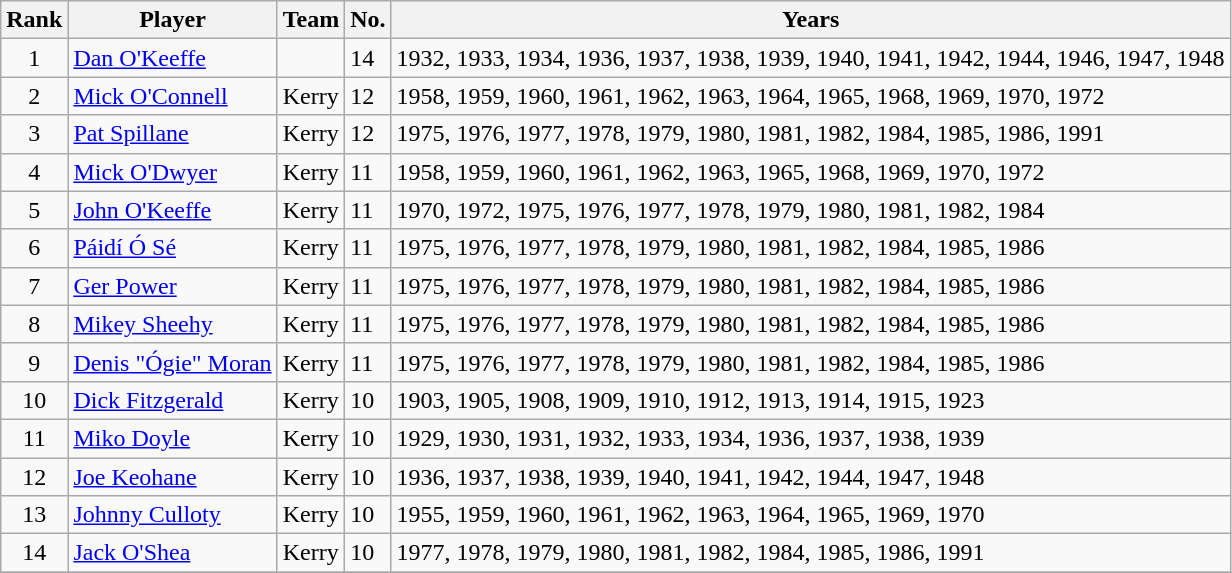<table class="wikitable">
<tr>
<th>Rank</th>
<th>Player</th>
<th>Team</th>
<th>No.</th>
<th>Years</th>
</tr>
<tr>
<td rowspan="1" style="text-align:center;">1</td>
<td><a href='#'>Dan O'Keeffe</a></td>
<td></td>
<td>14</td>
<td>1932, 1933, 1934, 1936, 1937, 1938, 1939, 1940, 1941, 1942, 1944, 1946, 1947, 1948</td>
</tr>
<tr>
<td rowspan="1" style="text-align:center;">2</td>
<td><a href='#'>Mick O'Connell</a></td>
<td>Kerry</td>
<td>12</td>
<td>1958, 1959, 1960, 1961, 1962, 1963, 1964, 1965, 1968, 1969, 1970, 1972</td>
</tr>
<tr>
<td rowspan="1" style="text-align: center;">3</td>
<td><a href='#'>Pat Spillane</a></td>
<td>Kerry</td>
<td>12</td>
<td>1975, 1976, 1977, 1978, 1979, 1980, 1981, 1982, 1984, 1985, 1986, 1991</td>
</tr>
<tr>
<td rowspan="1" style="text-align: center;">4</td>
<td><a href='#'>Mick O'Dwyer</a></td>
<td>Kerry</td>
<td>11</td>
<td>1958, 1959, 1960, 1961, 1962, 1963, 1965, 1968, 1969, 1970, 1972</td>
</tr>
<tr>
<td rowspan="1" style="text-align: center;">5</td>
<td><a href='#'>John O'Keeffe</a></td>
<td>Kerry</td>
<td>11</td>
<td>1970, 1972, 1975, 1976, 1977, 1978, 1979, 1980, 1981, 1982, 1984</td>
</tr>
<tr>
<td rowspan="1" style="text-align: center;">6</td>
<td><a href='#'>Páidí Ó Sé</a></td>
<td>Kerry</td>
<td>11</td>
<td>1975, 1976, 1977, 1978, 1979, 1980, 1981, 1982, 1984, 1985, 1986</td>
</tr>
<tr>
<td rowspan="1" style="text-align: center;">7</td>
<td><a href='#'>Ger Power</a></td>
<td>Kerry</td>
<td>11</td>
<td>1975, 1976, 1977, 1978, 1979, 1980, 1981, 1982, 1984, 1985, 1986</td>
</tr>
<tr>
<td rowspan="1" style="text-align: center;">8</td>
<td><a href='#'>Mikey Sheehy</a></td>
<td>Kerry</td>
<td>11</td>
<td>1975, 1976, 1977, 1978, 1979, 1980, 1981, 1982, 1984, 1985, 1986</td>
</tr>
<tr>
<td rowspan="1" style="text-align: center;">9</td>
<td><a href='#'>Denis "Ógie" Moran</a></td>
<td>Kerry</td>
<td>11</td>
<td>1975, 1976, 1977, 1978, 1979, 1980, 1981, 1982, 1984, 1985, 1986</td>
</tr>
<tr>
<td rowspan="1" style="text-align: center;">10</td>
<td><a href='#'>Dick Fitzgerald</a></td>
<td>Kerry</td>
<td>10</td>
<td>1903, 1905, 1908, 1909, 1910, 1912, 1913, 1914, 1915, 1923</td>
</tr>
<tr>
<td rowspan="1" style="text-align: center;">11</td>
<td><a href='#'>Miko Doyle</a></td>
<td>Kerry</td>
<td>10</td>
<td>1929, 1930, 1931, 1932, 1933, 1934, 1936, 1937, 1938, 1939</td>
</tr>
<tr>
<td rowspan="1" style="text-align: center;">12</td>
<td><a href='#'>Joe Keohane</a></td>
<td>Kerry</td>
<td>10</td>
<td>1936, 1937, 1938, 1939, 1940, 1941, 1942, 1944, 1947, 1948</td>
</tr>
<tr>
<td rowspan="1" style="text-align: center;">13</td>
<td><a href='#'>Johnny Culloty</a></td>
<td>Kerry</td>
<td>10</td>
<td>1955, 1959, 1960, 1961, 1962, 1963, 1964, 1965, 1969, 1970</td>
</tr>
<tr>
<td rowspan="1" style="text-align: center;">14</td>
<td><a href='#'>Jack O'Shea</a></td>
<td>Kerry</td>
<td>10</td>
<td>1977, 1978, 1979, 1980, 1981, 1982, 1984, 1985, 1986, 1991</td>
</tr>
<tr>
</tr>
</table>
